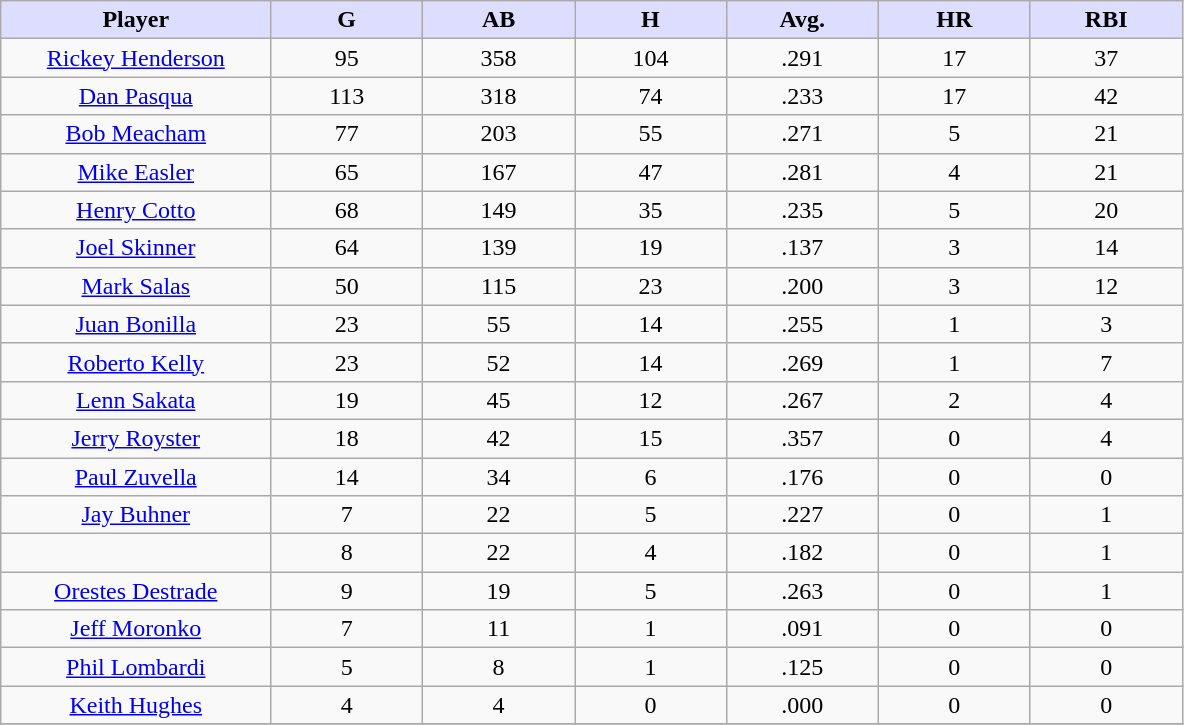<table class="wikitable sortable">
<tr>
<th style="background:#ddf; width:16%;">Player</th>
<th style="background:#ddf; width:9%;">G</th>
<th style="background:#ddf; width:9%;">AB</th>
<th style="background:#ddf; width:9%;">H</th>
<th style="background:#ddf; width:9%;">Avg.</th>
<th style="background:#ddf; width:9%;">HR</th>
<th style="background:#ddf; width:9%;">RBI</th>
</tr>
<tr style="text-align:center;">
<td><a href='#'>Rickey Henderson</a></td>
<td>95</td>
<td>358</td>
<td>104</td>
<td>.291</td>
<td>17</td>
<td>37</td>
</tr>
<tr align="center">
<td><a href='#'>Dan Pasqua</a></td>
<td>113</td>
<td>318</td>
<td>74</td>
<td>.233</td>
<td>17</td>
<td>42</td>
</tr>
<tr align="center">
<td><a href='#'>Bob Meacham</a></td>
<td>77</td>
<td>203</td>
<td>55</td>
<td>.271</td>
<td>5</td>
<td>21</td>
</tr>
<tr align="center">
<td><a href='#'>Mike Easler</a></td>
<td>65</td>
<td>167</td>
<td>47</td>
<td>.281</td>
<td>4</td>
<td>21</td>
</tr>
<tr align="center">
<td><a href='#'>Henry Cotto</a></td>
<td>68</td>
<td>149</td>
<td>35</td>
<td>.235</td>
<td>5</td>
<td>20</td>
</tr>
<tr align="center">
<td><a href='#'>Joel Skinner</a></td>
<td>64</td>
<td>139</td>
<td>19</td>
<td>.137</td>
<td>3</td>
<td>14</td>
</tr>
<tr align="center">
<td><a href='#'>Mark Salas</a></td>
<td>50</td>
<td>115</td>
<td>23</td>
<td>.200</td>
<td>3</td>
<td>12</td>
</tr>
<tr align="center">
<td><a href='#'>Juan Bonilla</a></td>
<td>23</td>
<td>55</td>
<td>14</td>
<td>.255</td>
<td>1</td>
<td>3</td>
</tr>
<tr align="center">
<td><a href='#'>Roberto Kelly</a></td>
<td>23</td>
<td>52</td>
<td>14</td>
<td>.269</td>
<td>1</td>
<td>7</td>
</tr>
<tr align="center">
<td><a href='#'>Lenn Sakata</a></td>
<td>19</td>
<td>45</td>
<td>12</td>
<td>.267</td>
<td>2</td>
<td>4</td>
</tr>
<tr align="center">
<td><a href='#'>Jerry Royster</a></td>
<td>18</td>
<td>42</td>
<td>15</td>
<td>.357</td>
<td>0</td>
<td>4</td>
</tr>
<tr align="center">
<td><a href='#'>Paul Zuvella</a></td>
<td>14</td>
<td>34</td>
<td>6</td>
<td>.176</td>
<td>0</td>
<td>0</td>
</tr>
<tr align="center">
<td><a href='#'>Jay Buhner</a></td>
<td>7</td>
<td>22</td>
<td>5</td>
<td>.227</td>
<td>0</td>
<td>1</td>
</tr>
<tr align="center">
<td></td>
<td>8</td>
<td>22</td>
<td>4</td>
<td>.182</td>
<td>0</td>
<td>1</td>
</tr>
<tr style="text-align:center;">
<td><a href='#'>Orestes Destrade</a></td>
<td>9</td>
<td>19</td>
<td>5</td>
<td>.263</td>
<td>0</td>
<td>1</td>
</tr>
<tr align="center">
<td><a href='#'>Jeff Moronko</a></td>
<td>7</td>
<td>11</td>
<td>1</td>
<td>.091</td>
<td>0</td>
<td>0</td>
</tr>
<tr align="center">
<td><a href='#'>Phil Lombardi</a></td>
<td>5</td>
<td>8</td>
<td>1</td>
<td>.125</td>
<td>0</td>
<td>0</td>
</tr>
<tr align="center">
<td><a href='#'>Keith Hughes</a></td>
<td>4</td>
<td>4</td>
<td>0</td>
<td>.000</td>
<td>0</td>
<td>0</td>
</tr>
<tr align="center">
</tr>
</table>
